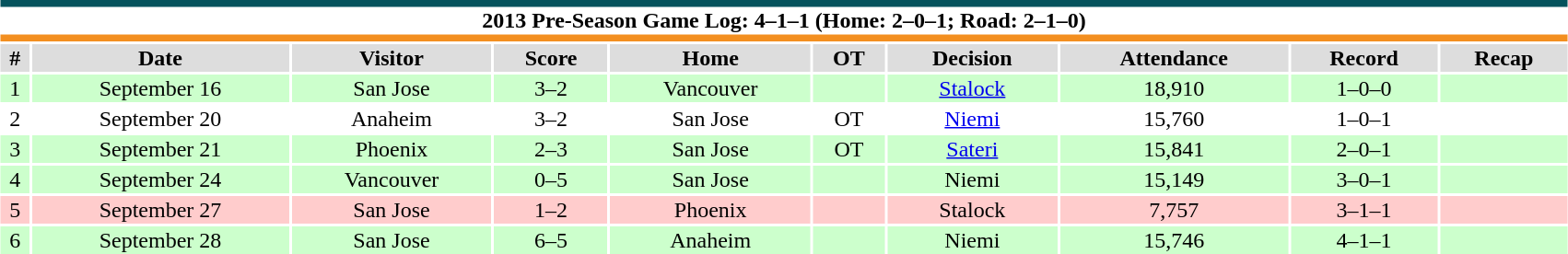<table class="toccolours collapsible collapsed"  style="width:90%; clear:both; margin:1.5em auto; text-align:center;">
<tr>
<th colspan=10 style="background:#fff; border-top:#05535D 5px solid; border-bottom:#F38F20 5px solid;">2013 Pre-Season Game Log: 4–1–1 (Home: 2–0–1; Road: 2–1–0)</th>
</tr>
<tr style="text-align:center; background:#ddd;">
<th>#</th>
<th>Date</th>
<th>Visitor</th>
<th>Score</th>
<th>Home</th>
<th>OT</th>
<th>Decision</th>
<th>Attendance</th>
<th>Record</th>
<th>Recap</th>
</tr>
<tr style="text-align:center; background:#cfc;">
<td>1</td>
<td>September 16</td>
<td>San Jose</td>
<td>3–2</td>
<td>Vancouver</td>
<td></td>
<td><a href='#'>Stalock</a></td>
<td>18,910</td>
<td>1–0–0</td>
<td></td>
</tr>
<tr style="text-align:center; background:#fff;">
<td>2</td>
<td>September 20</td>
<td>Anaheim</td>
<td>3–2</td>
<td>San Jose</td>
<td>OT</td>
<td><a href='#'>Niemi</a></td>
<td>15,760</td>
<td>1–0–1</td>
<td></td>
</tr>
<tr style="text-align:center; background:#cfc;">
<td>3</td>
<td>September 21</td>
<td>Phoenix</td>
<td>2–3</td>
<td>San Jose</td>
<td>OT</td>
<td><a href='#'>Sateri</a></td>
<td>15,841</td>
<td>2–0–1</td>
<td></td>
</tr>
<tr style="text-align:center; background:#cfc;">
<td>4</td>
<td>September 24</td>
<td>Vancouver</td>
<td>0–5</td>
<td>San Jose</td>
<td></td>
<td>Niemi</td>
<td>15,149</td>
<td>3–0–1</td>
<td></td>
</tr>
<tr style="text-align:center; background:#fcc;">
<td>5</td>
<td>September 27</td>
<td>San Jose</td>
<td>1–2</td>
<td>Phoenix</td>
<td></td>
<td>Stalock</td>
<td>7,757</td>
<td>3–1–1</td>
<td></td>
</tr>
<tr style="text-align:center; background:#cfc;">
<td>6</td>
<td>September 28</td>
<td>San Jose</td>
<td>6–5</td>
<td>Anaheim</td>
<td></td>
<td>Niemi</td>
<td>15,746</td>
<td>4–1–1</td>
<td></td>
</tr>
</table>
